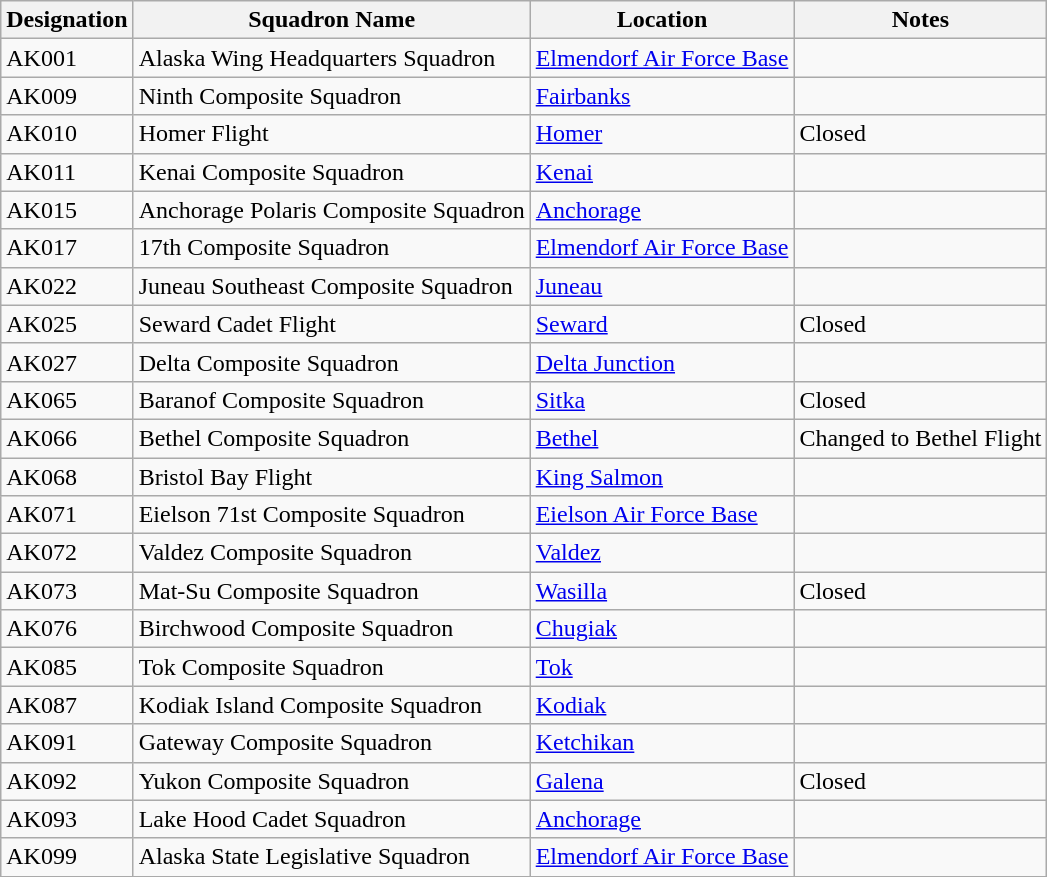<table class="wikitable">
<tr>
<th>Designation </th>
<th>Squadron Name</th>
<th>Location</th>
<th>Notes</th>
</tr>
<tr>
<td>AK001</td>
<td>Alaska Wing Headquarters Squadron</td>
<td><a href='#'>Elmendorf Air Force Base</a></td>
<td></td>
</tr>
<tr>
<td>AK009</td>
<td>Ninth Composite Squadron</td>
<td><a href='#'>Fairbanks</a></td>
<td></td>
</tr>
<tr>
<td>AK010</td>
<td>Homer Flight</td>
<td><a href='#'>Homer</a></td>
<td>Closed</td>
</tr>
<tr>
<td>AK011</td>
<td>Kenai Composite Squadron</td>
<td><a href='#'>Kenai</a></td>
<td></td>
</tr>
<tr>
<td>AK015</td>
<td>Anchorage Polaris Composite Squadron</td>
<td><a href='#'>Anchorage</a></td>
<td></td>
</tr>
<tr>
<td>AK017</td>
<td>17th Composite Squadron</td>
<td><a href='#'>Elmendorf Air Force Base</a></td>
<td></td>
</tr>
<tr>
<td>AK022</td>
<td>Juneau Southeast Composite Squadron</td>
<td><a href='#'>Juneau</a></td>
<td></td>
</tr>
<tr>
<td>AK025</td>
<td>Seward Cadet Flight</td>
<td><a href='#'>Seward</a></td>
<td>Closed</td>
</tr>
<tr>
<td>AK027</td>
<td>Delta Composite Squadron</td>
<td><a href='#'>Delta Junction</a></td>
<td></td>
</tr>
<tr>
<td>AK065</td>
<td>Baranof Composite Squadron</td>
<td><a href='#'>Sitka</a></td>
<td>Closed</td>
</tr>
<tr>
<td>AK066</td>
<td>Bethel Composite Squadron</td>
<td><a href='#'>Bethel</a></td>
<td>Changed to Bethel Flight</td>
</tr>
<tr>
<td>AK068</td>
<td>Bristol Bay Flight</td>
<td><a href='#'>King Salmon</a></td>
<td></td>
</tr>
<tr>
<td>AK071</td>
<td>Eielson 71st Composite Squadron</td>
<td><a href='#'>Eielson Air Force Base</a></td>
<td></td>
</tr>
<tr>
<td>AK072</td>
<td>Valdez Composite Squadron</td>
<td><a href='#'>Valdez</a></td>
<td></td>
</tr>
<tr>
<td>AK073</td>
<td>Mat-Su Composite Squadron</td>
<td><a href='#'>Wasilla</a></td>
<td>Closed</td>
</tr>
<tr>
<td>AK076</td>
<td>Birchwood Composite Squadron</td>
<td><a href='#'>Chugiak</a></td>
<td></td>
</tr>
<tr>
<td>AK085</td>
<td>Tok Composite Squadron</td>
<td><a href='#'>Tok</a></td>
<td></td>
</tr>
<tr>
<td>AK087</td>
<td>Kodiak Island Composite Squadron</td>
<td><a href='#'>Kodiak</a></td>
<td></td>
</tr>
<tr>
<td>AK091</td>
<td>Gateway Composite Squadron</td>
<td><a href='#'>Ketchikan</a></td>
<td></td>
</tr>
<tr>
<td>AK092</td>
<td>Yukon Composite Squadron</td>
<td><a href='#'>Galena</a></td>
<td>Closed</td>
</tr>
<tr>
<td>AK093</td>
<td>Lake Hood Cadet Squadron</td>
<td><a href='#'>Anchorage</a></td>
<td></td>
</tr>
<tr>
<td>AK099</td>
<td>Alaska State Legislative Squadron</td>
<td><a href='#'>Elmendorf Air Force Base</a></td>
<td></td>
</tr>
<tr>
</tr>
</table>
